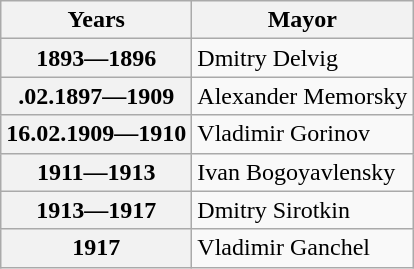<table class="wikitable standard">
<tr>
<th>Years</th>
<th>Mayor</th>
</tr>
<tr>
<th>1893—1896</th>
<td>Dmitry Delvig</td>
</tr>
<tr>
<th>.02.1897—1909</th>
<td>Alexander Memorsky</td>
</tr>
<tr>
<th>16.02.1909—1910</th>
<td>Vladimir Gorinov</td>
</tr>
<tr>
<th>1911—1913</th>
<td>Ivan Bogoyavlensky</td>
</tr>
<tr>
<th>1913—1917</th>
<td>Dmitry Sirotkin</td>
</tr>
<tr>
<th>1917</th>
<td>Vladimir Ganchel</td>
</tr>
</table>
